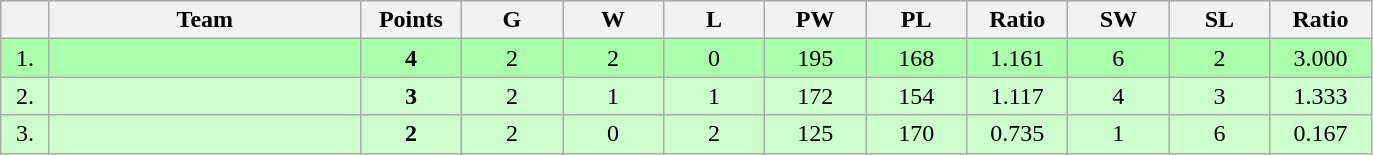<table class=wikitable style="text-align:center">
<tr bgcolor="#DCDCDC">
<th width="25"></th>
<th width="200">Team</th>
<th width="60">Points</th>
<th width="60">G</th>
<th width="60">W</th>
<th width="60">L</th>
<th width="60">PW</th>
<th width="60">PL</th>
<th width="60">Ratio</th>
<th width="60">SW</th>
<th width="60">SL</th>
<th width="60">Ratio</th>
</tr>
<tr bgcolor=#AAFFAA>
<td>1.</td>
<td align=left></td>
<td><strong>4</strong></td>
<td>2</td>
<td>2</td>
<td>0</td>
<td>195</td>
<td>168</td>
<td>1.161</td>
<td>6</td>
<td>2</td>
<td>3.000</td>
</tr>
<tr bgcolor=#CCFFCC>
<td>2.</td>
<td align=left></td>
<td><strong>3</strong></td>
<td>2</td>
<td>1</td>
<td>1</td>
<td>172</td>
<td>154</td>
<td>1.117</td>
<td>4</td>
<td>3</td>
<td>1.333</td>
</tr>
<tr bgcolor=#CCFFCC>
<td>3.</td>
<td align=left></td>
<td><strong>2</strong></td>
<td>2</td>
<td>0</td>
<td>2</td>
<td>125</td>
<td>170</td>
<td>0.735</td>
<td>1</td>
<td>6</td>
<td>0.167</td>
</tr>
</table>
